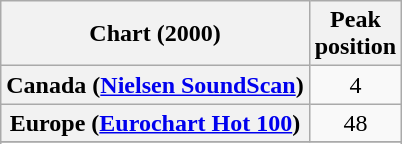<table class="wikitable sortable plainrowheaders" style="text-align:center">
<tr>
<th scope="col">Chart (2000)</th>
<th scope="col">Peak<br>position</th>
</tr>
<tr>
<th scope="row">Canada (<a href='#'>Nielsen SoundScan</a>)</th>
<td>4</td>
</tr>
<tr>
<th scope="row">Europe (<a href='#'>Eurochart Hot 100</a>)</th>
<td>48</td>
</tr>
<tr>
</tr>
<tr>
</tr>
<tr>
</tr>
<tr>
</tr>
<tr>
</tr>
<tr>
</tr>
</table>
